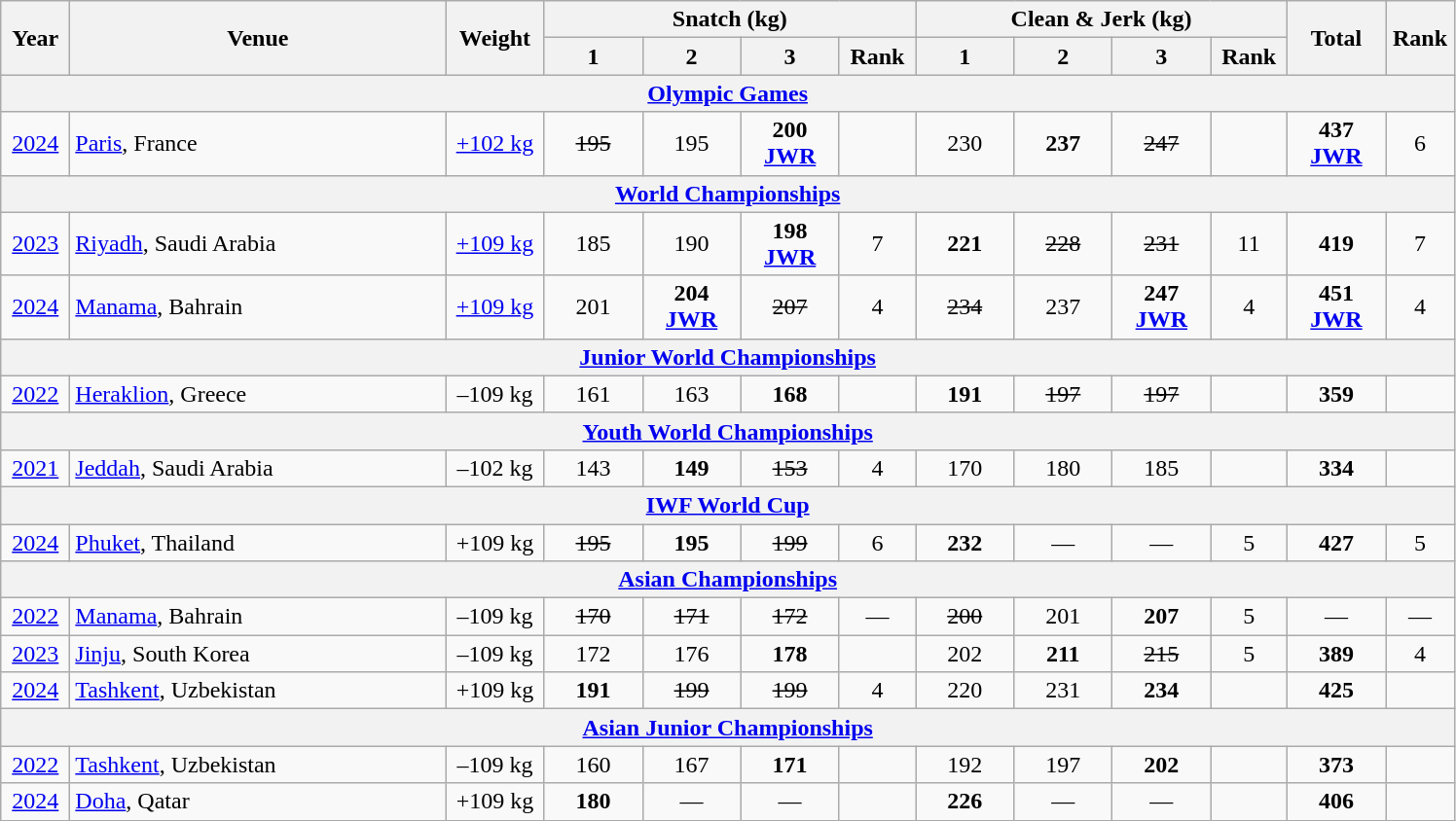<table class="wikitable" style="text-align:center;">
<tr>
<th rowspan=2 width=40>Year</th>
<th rowspan=2 width=250>Venue</th>
<th rowspan=2 width=60>Weight</th>
<th colspan=4>Snatch (kg)</th>
<th colspan=4>Clean & Jerk (kg)</th>
<th rowspan=2 width=60>Total</th>
<th rowspan=2 width=40>Rank</th>
</tr>
<tr>
<th width=60>1</th>
<th width=60>2</th>
<th width=60>3</th>
<th width=45>Rank</th>
<th width=60>1</th>
<th width=60>2</th>
<th width=60>3</th>
<th width=45>Rank</th>
</tr>
<tr>
<th colspan=13><a href='#'>Olympic Games</a></th>
</tr>
<tr>
<td><a href='#'>2024</a></td>
<td align=left><a href='#'>Paris</a>, France</td>
<td><a href='#'>+102 kg</a></td>
<td><s>195</s></td>
<td>195</td>
<td><strong>200 <a href='#'>JWR</a></strong></td>
<td></td>
<td>230</td>
<td><strong>237</strong></td>
<td><s>247</s></td>
<td></td>
<td><strong>437 <a href='#'>JWR</a></strong></td>
<td>6</td>
</tr>
<tr>
<th colspan=13><a href='#'>World Championships</a></th>
</tr>
<tr>
<td><a href='#'>2023</a></td>
<td align=left><a href='#'>Riyadh</a>, Saudi Arabia</td>
<td><a href='#'>+109 kg</a></td>
<td>185</td>
<td>190</td>
<td><strong>198 <a href='#'>JWR</a></strong></td>
<td>7</td>
<td><strong>221</strong></td>
<td><s>228</s></td>
<td><s>231</s></td>
<td>11</td>
<td><strong>419</strong></td>
<td>7</td>
</tr>
<tr>
<td><a href='#'>2024</a></td>
<td align=left><a href='#'>Manama</a>, Bahrain</td>
<td><a href='#'>+109 kg</a></td>
<td>201</td>
<td><strong>204 <a href='#'>JWR</a></strong></td>
<td><s>207</s></td>
<td>4</td>
<td><s>234</s></td>
<td>237</td>
<td><strong>247 <a href='#'>JWR</a></strong></td>
<td>4</td>
<td><strong>451 <a href='#'>JWR</a></strong></td>
<td>4</td>
</tr>
<tr>
<th colspan=13><a href='#'>Junior World Championships</a></th>
</tr>
<tr>
<td><a href='#'>2022</a></td>
<td align=left><a href='#'>Heraklion</a>, Greece</td>
<td>–109 kg</td>
<td>161</td>
<td>163</td>
<td><strong>168</strong></td>
<td></td>
<td><strong>191</strong></td>
<td><s>197</s></td>
<td><s>197</s></td>
<td></td>
<td><strong>359</strong></td>
<td></td>
</tr>
<tr>
<th colspan=13><a href='#'>Youth World Championships</a></th>
</tr>
<tr>
<td><a href='#'>2021</a></td>
<td align=left><a href='#'>Jeddah</a>, Saudi Arabia</td>
<td>–102 kg</td>
<td>143</td>
<td><strong>149</strong></td>
<td><s>153</s></td>
<td>4</td>
<td>170</td>
<td>180</td>
<td>185</td>
<td></td>
<td><strong>334</strong></td>
<td></td>
</tr>
<tr>
<th colspan=13><a href='#'>IWF World Cup</a></th>
</tr>
<tr>
<td><a href='#'>2024</a></td>
<td align=left><a href='#'>Phuket</a>, Thailand</td>
<td>+109 kg</td>
<td><s>195</s></td>
<td><strong>195</strong></td>
<td><s>199</s></td>
<td>6</td>
<td><strong>232</strong></td>
<td>—</td>
<td>—</td>
<td>5</td>
<td><strong>427</strong></td>
<td>5</td>
</tr>
<tr>
<th colspan=13><a href='#'>Asian Championships</a></th>
</tr>
<tr>
<td><a href='#'>2022</a></td>
<td align=left><a href='#'>Manama</a>, Bahrain</td>
<td>–109 kg</td>
<td><s>170</s></td>
<td><s>171</s></td>
<td><s>172</s></td>
<td>—</td>
<td><s>200</s></td>
<td>201</td>
<td><strong>207</strong></td>
<td>5</td>
<td>—</td>
<td>—</td>
</tr>
<tr>
<td><a href='#'>2023</a></td>
<td align=left><a href='#'>Jinju</a>, South Korea</td>
<td>–109 kg</td>
<td>172</td>
<td>176</td>
<td><strong>178</strong></td>
<td></td>
<td>202</td>
<td><strong>211</strong></td>
<td><s>215</s></td>
<td>5</td>
<td><strong>389</strong></td>
<td>4</td>
</tr>
<tr>
<td><a href='#'>2024</a></td>
<td align=left><a href='#'>Tashkent</a>, Uzbekistan</td>
<td>+109 kg</td>
<td><strong>191</strong></td>
<td><s>199</s></td>
<td><s>199</s></td>
<td>4</td>
<td>220</td>
<td>231</td>
<td><strong>234</strong></td>
<td></td>
<td><strong>425</strong></td>
<td></td>
</tr>
<tr>
<th colspan=13><a href='#'>Asian Junior Championships</a></th>
</tr>
<tr>
<td><a href='#'>2022</a></td>
<td align=left><a href='#'>Tashkent</a>, Uzbekistan</td>
<td>–109 kg</td>
<td>160</td>
<td>167</td>
<td><strong>171</strong></td>
<td></td>
<td>192</td>
<td>197</td>
<td><strong>202</strong></td>
<td></td>
<td><strong>373</strong></td>
<td></td>
</tr>
<tr>
<td><a href='#'>2024</a></td>
<td align=left><a href='#'>Doha</a>, Qatar</td>
<td>+109 kg</td>
<td><strong>180</strong></td>
<td>—</td>
<td>—</td>
<td></td>
<td><strong>226</strong></td>
<td>—</td>
<td>—</td>
<td></td>
<td><strong>406</strong></td>
<td></td>
</tr>
</table>
